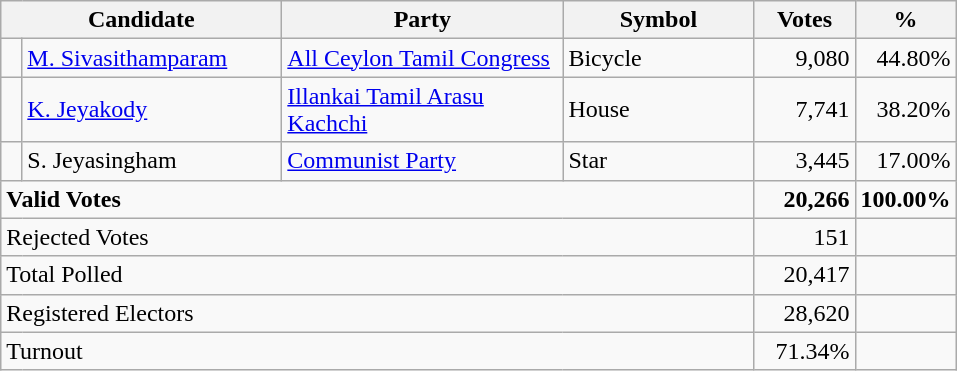<table class="wikitable" border="1" style="text-align:right;">
<tr>
<th align=left colspan=2 width="180">Candidate</th>
<th align=left width="180">Party</th>
<th align=left width="120">Symbol</th>
<th align=left width="60">Votes</th>
<th align=left width="60">%</th>
</tr>
<tr>
<td bgcolor=> </td>
<td align=left><a href='#'>M. Sivasithamparam</a></td>
<td align=left><a href='#'>All Ceylon Tamil Congress</a></td>
<td align=left>Bicycle</td>
<td>9,080</td>
<td>44.80%</td>
</tr>
<tr>
<td bgcolor=> </td>
<td align=left><a href='#'>K. Jeyakody</a></td>
<td align=left><a href='#'>Illankai Tamil Arasu Kachchi</a></td>
<td align=left>House</td>
<td>7,741</td>
<td>38.20%</td>
</tr>
<tr>
<td bgcolor=> </td>
<td align=left>S. Jeyasingham</td>
<td align=left><a href='#'>Communist Party</a></td>
<td align=left>Star</td>
<td>3,445</td>
<td>17.00%</td>
</tr>
<tr>
<td align=left colspan=4><strong>Valid Votes</strong></td>
<td><strong>20,266</strong></td>
<td><strong>100.00%</strong></td>
</tr>
<tr>
<td align=left colspan=4>Rejected Votes</td>
<td>151</td>
<td></td>
</tr>
<tr>
<td align=left colspan=4>Total Polled</td>
<td>20,417</td>
<td></td>
</tr>
<tr>
<td align=left colspan=4>Registered Electors</td>
<td>28,620</td>
<td></td>
</tr>
<tr>
<td align=left colspan=4>Turnout</td>
<td>71.34%</td>
</tr>
</table>
